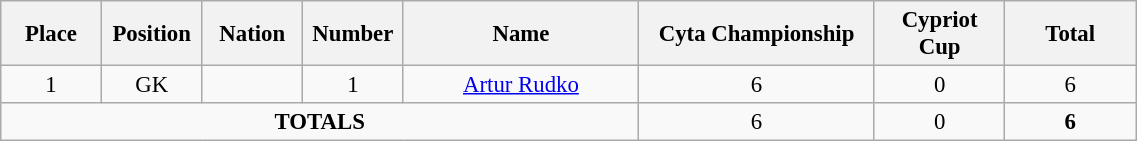<table class="wikitable" style="font-size: 95%; text-align: center;">
<tr>
<th width=60>Place</th>
<th width=60>Position</th>
<th width=60>Nation</th>
<th width=60>Number</th>
<th width=150>Name</th>
<th width=150>Cyta Championship</th>
<th width=80>Cypriot Cup</th>
<th width=80><strong>Total</strong></th>
</tr>
<tr>
<td>1</td>
<td>GK</td>
<td></td>
<td>1</td>
<td><a href='#'>Artur Rudko</a></td>
<td>6</td>
<td>0</td>
<td>6</td>
</tr>
<tr>
<td colspan="5"><strong>TOTALS</strong></td>
<td>6</td>
<td>0</td>
<td><strong>6</strong></td>
</tr>
</table>
